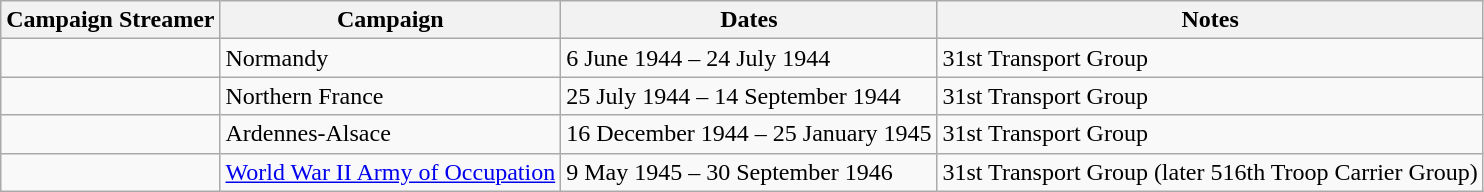<table class="wikitable">
<tr>
<th>Campaign Streamer</th>
<th>Campaign</th>
<th>Dates</th>
<th>Notes</th>
</tr>
<tr>
<td></td>
<td>Normandy</td>
<td>6 June 1944 – 24 July 1944</td>
<td>31st Transport Group</td>
</tr>
<tr>
<td></td>
<td>Northern France</td>
<td>25 July 1944 – 14 September 1944</td>
<td>31st Transport Group</td>
</tr>
<tr>
<td></td>
<td>Ardennes-Alsace</td>
<td>16 December 1944 – 25 January 1945</td>
<td>31st Transport Group</td>
</tr>
<tr>
<td></td>
<td><a href='#'>World War II Army of Occupation</a></td>
<td>9 May 1945 – 30 September 1946</td>
<td>31st Transport Group (later 516th Troop Carrier Group)</td>
</tr>
</table>
